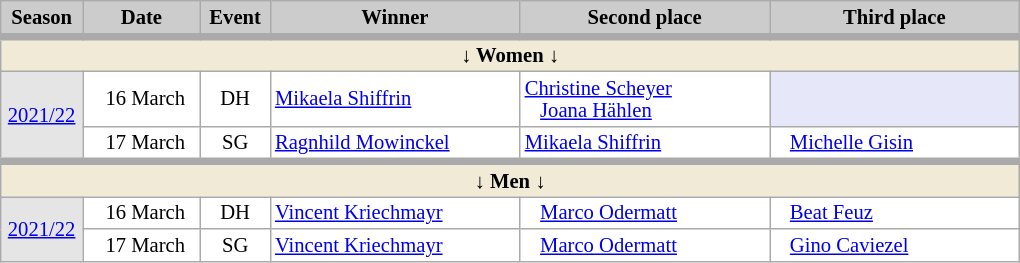<table class="wikitable plainrowheaders" style="background:#fff; font-size:86%; line-height:15px; border:grey solid 1px; border-collapse:collapse;">
<tr style="background:#ccc; text-align:center;">
<th style="background:#ccc;" width="48">Season</th>
<th style="background:#ccc;" width="72">Date</th>
<th style="background:#ccc;" width="40">Event</th>
<th style="background:#ccc;" width="160">Winner</th>
<th style="background:#ccc;" width="160">Second place</th>
<th style="background:#ccc;" width="160">Third place</th>
</tr>
<tr>
<td align=center colspan=6 bgcolor=#F0EAD6 style="border-top-width:5px"><strong>↓ Women ↓</strong></td>
</tr>
<tr>
<td align=center bgcolor=#E5E5E5 rowspan=2><a href='#'>2021/22</a></td>
<td align=right>16 March  </td>
<td align=center>DH</td>
<td> <a href='#'>Mikaela Shiffrin</a></td>
<td> <a href='#'>Christine Scheyer</a><br>   <a href='#'>Joana Hählen</a></td>
<td bgcolor="E6E8FA"></td>
</tr>
<tr>
<td align=right>17 March  </td>
<td align=center>SG</td>
<td> <a href='#'>Ragnhild Mowinckel</a></td>
<td> <a href='#'>Mikaela Shiffrin</a></td>
<td>   <a href='#'>Michelle Gisin</a></td>
</tr>
<tr>
<td align=center colspan=6 bgcolor=#F0EAD6 style="border-top-width:5px"><strong>↓ Men ↓</strong></td>
</tr>
<tr>
<td align=center bgcolor=#E5E5E5 rowspan=2><a href='#'>2021/22</a></td>
<td align=right>16 March  </td>
<td align=center>DH</td>
<td> <a href='#'>Vincent Kriechmayr</a></td>
<td>   <a href='#'>Marco Odermatt</a></td>
<td>   <a href='#'>Beat Feuz</a></td>
</tr>
<tr>
<td align=right>17 March  </td>
<td align=center>SG</td>
<td> <a href='#'>Vincent Kriechmayr</a></td>
<td>   <a href='#'>Marco Odermatt</a></td>
<td>   <a href='#'>Gino Caviezel</a></td>
</tr>
</table>
